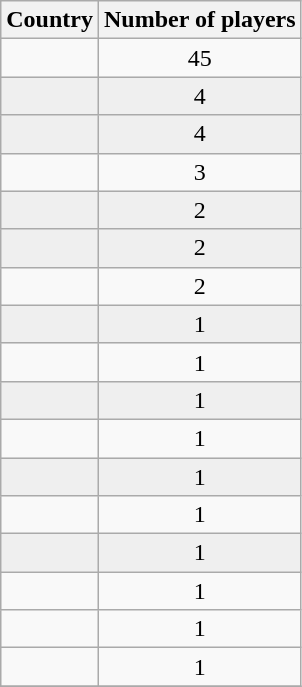<table class="wikitable sortable">
<tr>
<th>Country</th>
<th>Number of players</th>
</tr>
<tr>
<td></td>
<td align=center>45</td>
</tr>
<tr bgcolor="#efefef">
<td></td>
<td align=center>4</td>
</tr>
<tr bgcolor="#efefef">
<td></td>
<td align=center>4</td>
</tr>
<tr>
<td></td>
<td align=center>3</td>
</tr>
<tr bgcolor="#efefef">
<td></td>
<td align=center>2</td>
</tr>
<tr bgcolor="#efefef">
<td></td>
<td align=center>2</td>
</tr>
<tr>
<td></td>
<td align=center>2</td>
</tr>
<tr bgcolor="#efefef">
<td></td>
<td align=center>1</td>
</tr>
<tr>
<td></td>
<td align=center>1</td>
</tr>
<tr bgcolor="#efefef">
<td></td>
<td align=center>1</td>
</tr>
<tr>
<td></td>
<td align=center>1</td>
</tr>
<tr bgcolor="#efefef">
<td></td>
<td align=center>1</td>
</tr>
<tr>
<td></td>
<td align=center>1</td>
</tr>
<tr bgcolor="#efefef">
<td></td>
<td align=center>1</td>
</tr>
<tr>
<td></td>
<td align=center>1</td>
</tr>
<tr>
<td></td>
<td align=center>1</td>
</tr>
<tr>
<td></td>
<td align=center>1</td>
</tr>
<tr>
</tr>
</table>
